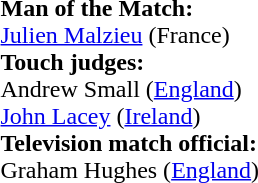<table width=100%>
<tr>
<td><br><strong>Man of the Match:</strong>
<br><a href='#'>Julien Malzieu</a> (France)<br><strong>Touch judges:</strong>
<br>Andrew Small (<a href='#'>England</a>)
<br><a href='#'>John Lacey</a> (<a href='#'>Ireland</a>)
<br><strong>Television match official:</strong>
<br>Graham Hughes (<a href='#'>England</a>)</td>
</tr>
</table>
